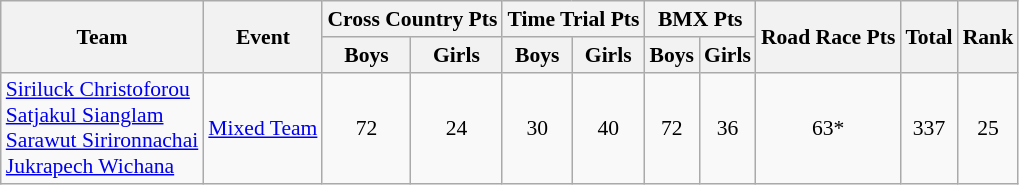<table class="wikitable" border="1" style="font-size:90%">
<tr>
<th rowspan=2>Team</th>
<th rowspan=2>Event</th>
<th colspan=2>Cross Country Pts</th>
<th colspan=2>Time Trial Pts</th>
<th colspan=2>BMX Pts</th>
<th rowspan=2>Road Race Pts</th>
<th rowspan=2>Total</th>
<th rowspan=2>Rank</th>
</tr>
<tr>
<th>Boys</th>
<th>Girls</th>
<th>Boys</th>
<th>Girls</th>
<th>Boys</th>
<th>Girls</th>
</tr>
<tr>
<td><a href='#'>Siriluck Christoforou</a><br><a href='#'>Satjakul Sianglam</a><br><a href='#'>Sarawut Sirironnachai</a><br><a href='#'>Jukrapech Wichana</a></td>
<td><a href='#'>Mixed Team</a></td>
<td align=center>72</td>
<td align=center>24</td>
<td align=center>30</td>
<td align=center>40</td>
<td align=center>72</td>
<td align=center>36</td>
<td align=center>63*</td>
<td align=center>337</td>
<td align=center>25</td>
</tr>
</table>
